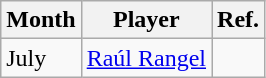<table class="wikitable">
<tr>
<th>Month</th>
<th>Player</th>
<th>Ref.</th>
</tr>
<tr>
<td>July</td>
<td rowspan="1"> <a href='#'>Raúl Rangel</a></td>
<td></td>
</tr>
</table>
